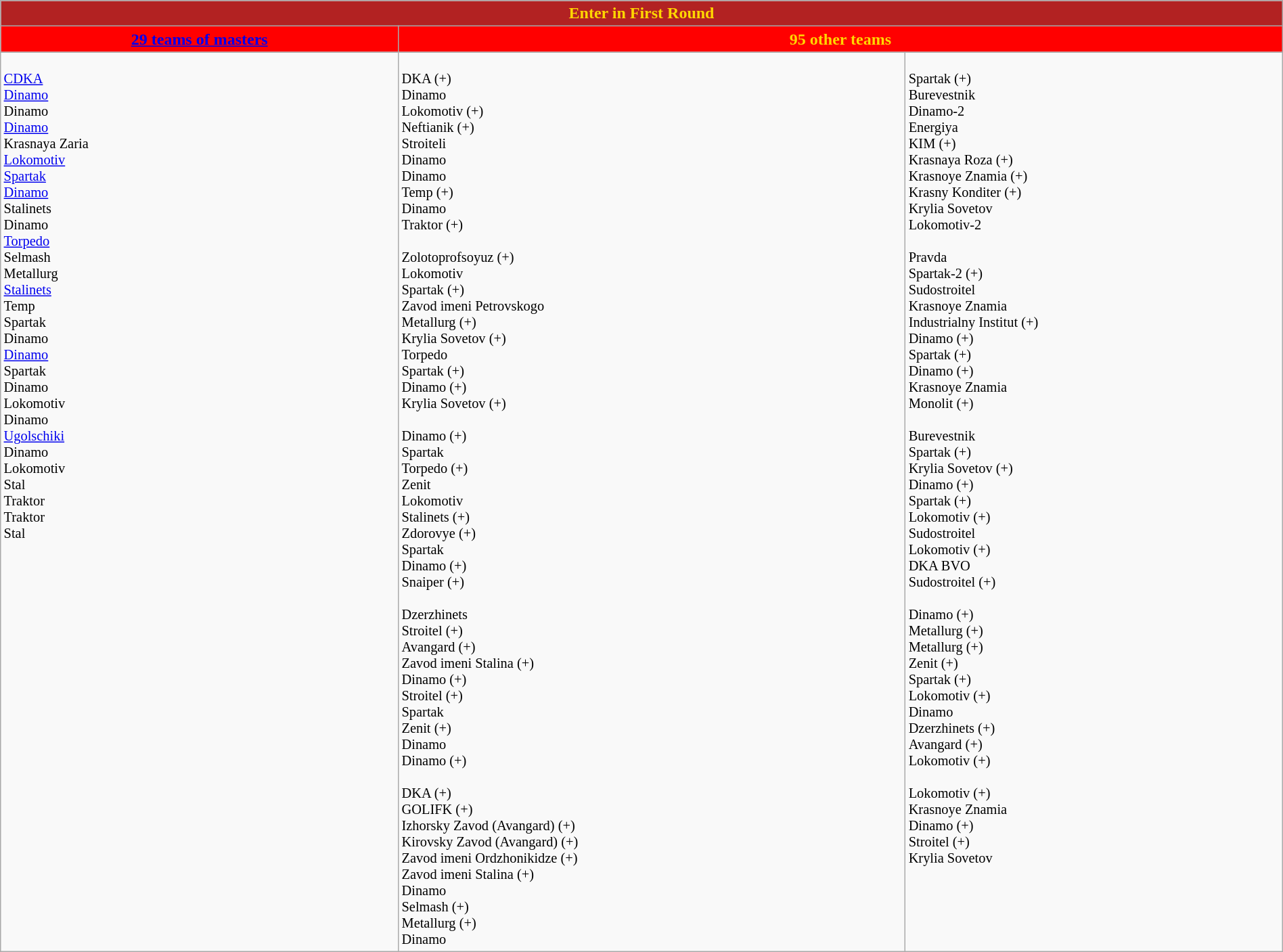<table class="wikitable" style="width:100%;">
<tr style="background:Firebrick; text-align:center;">
<td style="width:90%; color:Gold" colspan="3"><strong>Enter in First Round</strong></td>
</tr>
<tr style="background:Red;">
<td style="text-align:center; width:18%; color:Gold"><strong><a href='#'><span>29 teams of masters</span></a></strong></td>
<td style="text-align:center; width:40%; color:Gold" colspan=2><strong><span>95 other teams</span></strong></td>
</tr>
<tr style="vertical-align:top; font-size:85%;">
<td rowspan=3><br> <a href='#'>CDKA </a><br>
 <a href='#'>Dinamo </a><br>
 Dinamo <br>
 <a href='#'>Dinamo </a><br>
 Krasnaya Zaria <br>
 <a href='#'>Lokomotiv </a><br>
 <a href='#'>Spartak </a><br>
 <a href='#'>Dinamo </a><br> Stalinets <br>
 Dinamo <br>
 <a href='#'>Torpedo </a><br>
 Selmash <br>
 Metallurg <br>
 <a href='#'>Stalinets </a><br>
 Temp <br>
 Spartak <br> Dinamo <br>
 <a href='#'>Dinamo </a><br>
 Spartak <br>
 Dinamo <br>
 Lokomotiv <br>
 Dinamo <br>
 <a href='#'>Ugolschiki </a><br> Dinamo <br>
 Lokomotiv <br>
 Stal <br>
 Traktor <br>
 Traktor <br>
 Stal <br></td>
<td rowspan=3><br> DKA  (+)<br>
 Dinamo <br>
 Lokomotiv  (+)<br>
 Neftianik  (+)<br>
 Stroiteli <br>
 Dinamo <br>
 Dinamo <br>
 Temp  (+)<br>
 Dinamo <br>
 Traktor  (+)<br><br> Zolotoprofsoyuz  (+)<br>
 Lokomotiv <br>
 Spartak  (+)<br>
 Zavod imeni Petrovskogo <br>
 Metallurg  (+)<br>
 Krylia Sovetov  (+)<br>
 Torpedo <br>
 Spartak  (+)<br>
 Dinamo  (+)<br>
 Krylia Sovetov  (+)<br><br> Dinamo  (+)<br>
 Spartak <br>
 Torpedo  (+)<br>
 Zenit <br>
 Lokomotiv <br>
 Stalinets  (+)<br>
 Zdorovye  (+)<br>
 Spartak <br>
 Dinamo  (+)<br>
 Snaiper  (+)<br><br> Dzerzhinets <br>
 Stroitel  (+)<br>
 Avangard  (+)<br>
 Zavod imeni Stalina  (+)<br>
 Dinamo  (+)<br>
 Stroitel  (+)<br>
 Spartak <br>
 Zenit  (+)<br>
 Dinamo <br>
 Dinamo  (+)<br><br> DKA  (+)<br>
 GOLIFK  (+)<br>
 Izhorsky Zavod (Avangard)  (+)<br>
 Kirovsky Zavod (Avangard)  (+)<br>
 Zavod imeni Ordzhonikidze  (+)<br>
 Zavod imeni Stalina  (+)<br>
 Dinamo <br>
 Selmash  (+)<br>
 Metallurg  (+)<br>
 Dinamo <br></td>
<td><br> Spartak  (+)<br>
 Burevestnik <br>
 Dinamo-2 <br>
 Energiya <br>
 KIM  (+)<br>
 Krasnaya Roza  (+)<br>
 Krasnoye Znamia  (+)<br>
 Krasny Konditer  (+)<br>
 Krylia Sovetov <br>
 Lokomotiv-2 <br><br> Pravda <br>
 Spartak-2  (+)<br>
 Sudostroitel <br>
 Krasnoye Znamia <br>
 Industrialny Institut  (+)<br>
 Dinamo  (+)<br>
 Spartak  (+)<br>
 Dinamo  (+)<br>
 Krasnoye Znamia <br>
 Monolit  (+)<br><br> Burevestnik <br>
 Spartak  (+)<br>
 Krylia Sovetov  (+)<br>
 Dinamo  (+)<br>
 Spartak  (+)<br>
 Lokomotiv  (+)<br>
 Sudostroitel <br>
 Lokomotiv  (+)<br>
 DKA BVO <br>
 Sudostroitel  (+)<br><br> Dinamo  (+)<br>
 Metallurg  (+)<br>
 Metallurg  (+)<br>
 Zenit  (+)<br>
 Spartak  (+)<br>
 Lokomotiv  (+)<br>
 Dinamo <br>
 Dzerzhinets  (+)<br>
 Avangard  (+)<br>
 Lokomotiv  (+)<br><br> Lokomotiv  (+)<br>
 Krasnoye Znamia <br>
 Dinamo  (+)<br>
 Stroitel  (+)<br>
 Krylia Sovetov <br></td>
</tr>
</table>
